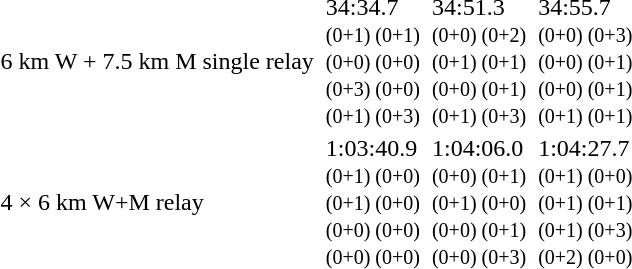<table>
<tr>
<td>6 km W + 7.5 km M single relay<br><em></em></td>
<td></td>
<td>34:34.7<br><small>(0+1) (0+1)<br>(0+0) (0+0)<br>(0+3) (0+0)<br>(0+1) (0+3)</small></td>
<td></td>
<td>34:51.3<br><small>(0+0) (0+2)<br>(0+1) (0+1)<br>(0+0) (0+1)<br>(0+1) (0+3)</small></td>
<td></td>
<td>34:55.7<br><small>(0+0) (0+3)<br>(0+0) (0+1)<br>(0+0) (0+1)<br>(0+1) (0+1)</small></td>
</tr>
<tr>
<td>4 × 6 km W+M relay<br><em></em></td>
<td></td>
<td>1:03:40.9<br><small>(0+1) (0+0)<br>(0+1) (0+0)<br>(0+0) (0+0)<br>(0+0) (0+0)</small></td>
<td></td>
<td>1:04:06.0<br><small>(0+0) (0+1)<br>(0+1) (0+0)<br>(0+0) (0+1)<br>(0+0) (0+3)</small></td>
<td></td>
<td>1:04:27.7<br><small>(0+1) (0+0)<br>(0+1) (0+1)<br>(0+1) (0+3)<br>(0+2) (0+0)</small></td>
</tr>
</table>
